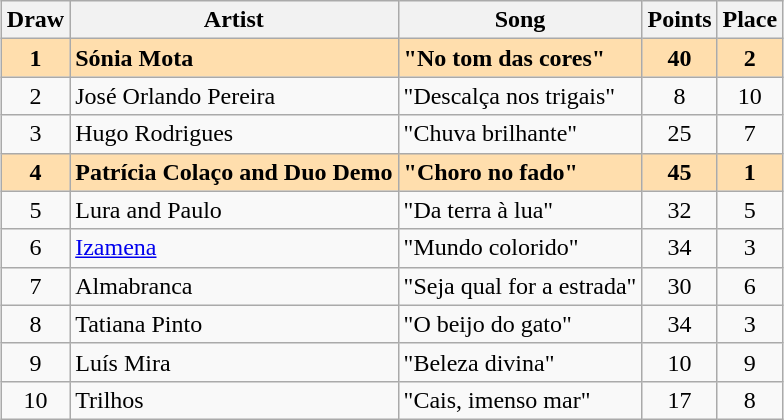<table class="sortable wikitable" style="margin: 1em auto 1em auto; text-align:center">
<tr>
<th>Draw</th>
<th>Artist</th>
<th>Song</th>
<th>Points</th>
<th>Place</th>
</tr>
<tr style="font-weight:bold; background:#FFDEAD;">
<td>1</td>
<td align="left">Sónia Mota</td>
<td align="left">"No tom das cores"</td>
<td>40</td>
<td>2</td>
</tr>
<tr>
<td>2</td>
<td align="left">José Orlando Pereira</td>
<td align="left">"Descalça nos trigais"</td>
<td>8</td>
<td>10</td>
</tr>
<tr>
<td>3</td>
<td align="left">Hugo Rodrigues</td>
<td align="left">"Chuva brilhante"</td>
<td>25</td>
<td>7</td>
</tr>
<tr style="font-weight:bold; background:#FFDEAD;">
<td>4</td>
<td align="left">Patrícia Colaço and Duo Demo</td>
<td align="left">"Choro no fado"</td>
<td>45</td>
<td>1</td>
</tr>
<tr>
<td>5</td>
<td align="left">Lura and Paulo</td>
<td align="left">"Da terra à lua"</td>
<td>32</td>
<td>5</td>
</tr>
<tr>
<td>6</td>
<td align="left"><a href='#'>Izamena</a></td>
<td align="left">"Mundo colorido"</td>
<td>34</td>
<td>3</td>
</tr>
<tr>
<td>7</td>
<td align="left">Almabranca</td>
<td align="left">"Seja qual for a estrada"</td>
<td>30</td>
<td>6</td>
</tr>
<tr>
<td>8</td>
<td align="left">Tatiana Pinto</td>
<td align="left">"O beijo do gato"</td>
<td>34</td>
<td>3</td>
</tr>
<tr>
<td>9</td>
<td align="left">Luís Mira</td>
<td align="left">"Beleza divina"</td>
<td>10</td>
<td>9</td>
</tr>
<tr>
<td>10</td>
<td align="left">Trilhos</td>
<td align="left">"Cais, imenso mar"</td>
<td>17</td>
<td>8</td>
</tr>
</table>
